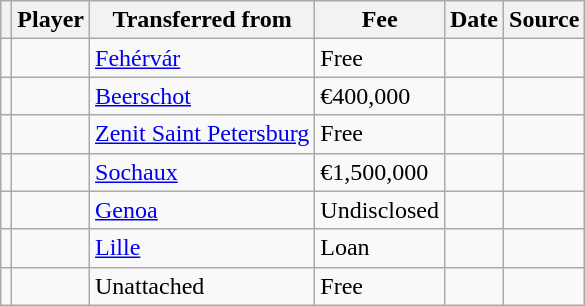<table class="wikitable plainrowheaders sortable">
<tr>
<th></th>
<th scope="col">Player</th>
<th>Transferred from</th>
<th style="width: 65px;">Fee</th>
<th scope="col">Date</th>
<th scope="col">Source</th>
</tr>
<tr>
<td align="center"></td>
<td></td>
<td> <a href='#'>Fehérvár</a></td>
<td>Free</td>
<td></td>
<td></td>
</tr>
<tr>
<td align="center"></td>
<td></td>
<td> <a href='#'>Beerschot</a></td>
<td>€400,000</td>
<td></td>
<td></td>
</tr>
<tr>
<td align="center"></td>
<td></td>
<td> <a href='#'>Zenit Saint Petersburg</a></td>
<td>Free</td>
<td></td>
<td></td>
</tr>
<tr>
<td align="center"></td>
<td></td>
<td> <a href='#'>Sochaux</a></td>
<td>€1,500,000</td>
<td></td>
<td></td>
</tr>
<tr>
<td align="center"></td>
<td></td>
<td> <a href='#'>Genoa</a></td>
<td>Undisclosed</td>
<td></td>
<td></td>
</tr>
<tr>
<td align="center"></td>
<td></td>
<td> <a href='#'>Lille</a></td>
<td>Loan</td>
<td></td>
<td></td>
</tr>
<tr>
<td align="center"></td>
<td></td>
<td>Unattached</td>
<td>Free</td>
<td></td>
<td></td>
</tr>
</table>
